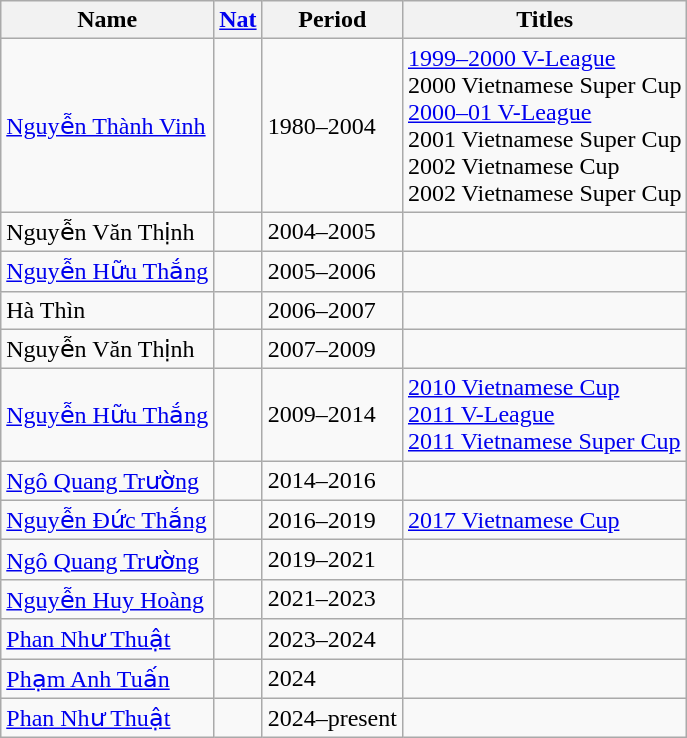<table class="wikitable" >
<tr>
<th>Name</th>
<th><a href='#'>Nat</a></th>
<th>Period</th>
<th>Titles</th>
</tr>
<tr>
<td align=left><a href='#'>Nguyễn Thành Vinh</a></td>
<td></td>
<td align=left>1980–2004</td>
<td><a href='#'>1999–2000 V-League</a><br>2000 Vietnamese Super Cup<br><a href='#'>2000–01 V-League</a><br>2001 Vietnamese Super Cup<br>2002 Vietnamese Cup<br>2002 Vietnamese Super Cup</td>
</tr>
<tr>
<td align=left>Nguyễn Văn Thịnh</td>
<td></td>
<td align=left>2004–2005</td>
<td></td>
</tr>
<tr>
<td align=left><a href='#'>Nguyễn Hữu Thắng</a></td>
<td></td>
<td align=left>2005–2006</td>
<td></td>
</tr>
<tr>
<td align=left>Hà Thìn</td>
<td></td>
<td align=left>2006–2007</td>
<td></td>
</tr>
<tr>
<td align=left>Nguyễn Văn Thịnh</td>
<td></td>
<td align=left>2007–2009</td>
<td></td>
</tr>
<tr>
<td align=left><a href='#'>Nguyễn Hữu Thắng</a></td>
<td></td>
<td align=left>2009–2014</td>
<td><a href='#'>2010 Vietnamese Cup</a><br><a href='#'>2011 V-League</a><br><a href='#'>2011 Vietnamese Super Cup</a></td>
</tr>
<tr>
<td align=left><a href='#'>Ngô Quang Trường</a></td>
<td></td>
<td align=left>2014–2016</td>
<td></td>
</tr>
<tr>
<td align=left><a href='#'>Nguyễn Đức Thắng</a></td>
<td></td>
<td align=left>2016–2019</td>
<td><a href='#'>2017 Vietnamese Cup</a></td>
</tr>
<tr>
<td align=left><a href='#'>Ngô Quang Trường</a></td>
<td></td>
<td align=left>2019–2021</td>
<td></td>
</tr>
<tr>
<td align=left><a href='#'>Nguyễn Huy Hoàng</a></td>
<td></td>
<td align=left>2021–2023</td>
<td></td>
</tr>
<tr>
<td align=left><a href='#'>Phan Như Thuật</a></td>
<td></td>
<td align=left>2023–2024</td>
<td></td>
</tr>
<tr>
<td align=left><a href='#'>Phạm Anh Tuấn</a></td>
<td></td>
<td align=left>2024</td>
<td></td>
</tr>
<tr>
<td align=left><a href='#'>Phan Như Thuật</a></td>
<td></td>
<td align=left>2024–present</td>
<td></td>
</tr>
</table>
